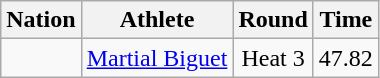<table class="wikitable sortable" style="text-align:center">
<tr>
<th>Nation</th>
<th>Athlete</th>
<th>Round</th>
<th>Time</th>
</tr>
<tr>
<td align=left></td>
<td align=left><a href='#'>Martial Biguet</a></td>
<td>Heat 3</td>
<td>47.82</td>
</tr>
</table>
